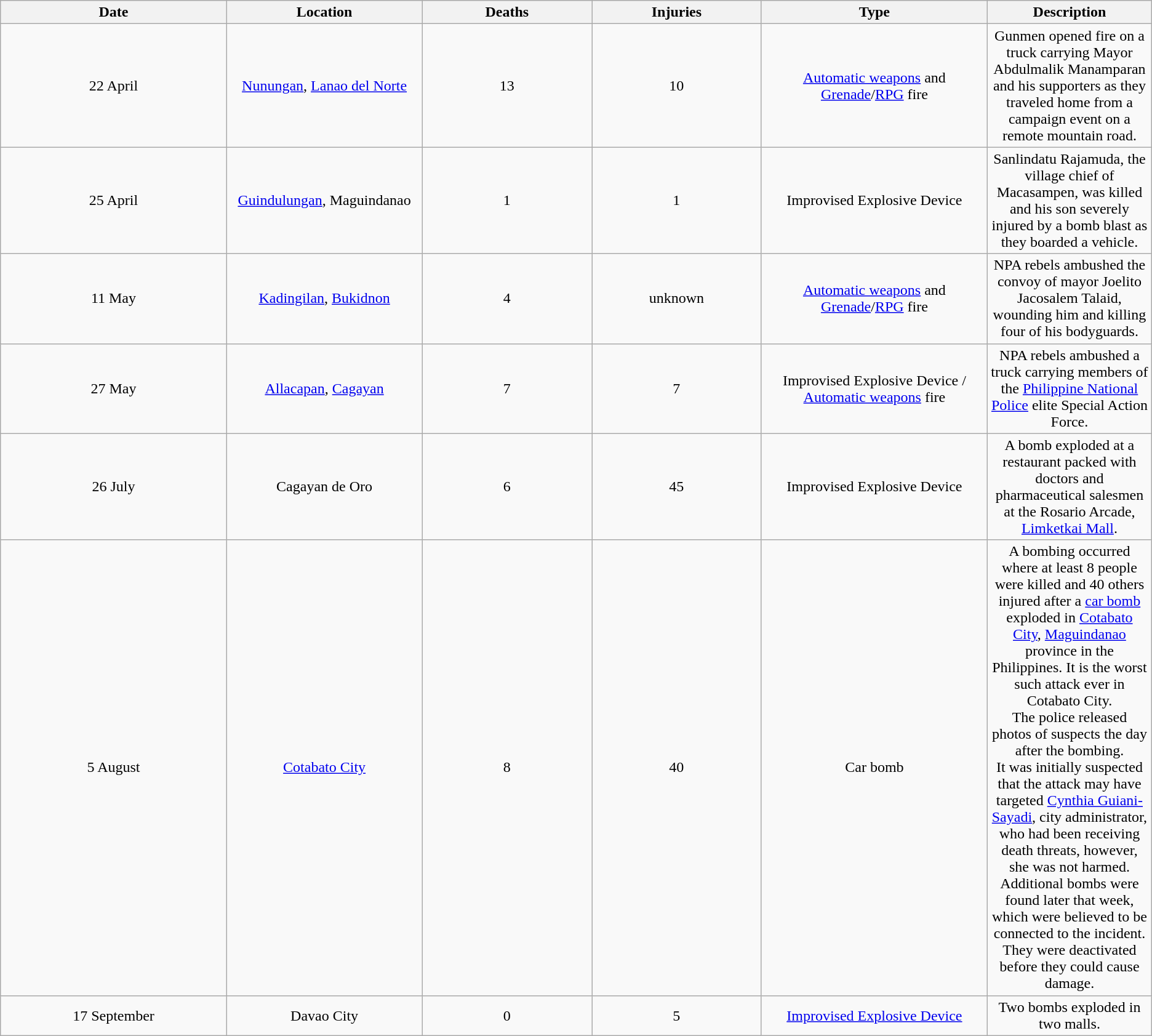<table class="wikitable sortable" style="text-align: center;">
<tr>
<th width="8%">Date</th>
<th width="6%">Location</th>
<th width="6%">Deaths</th>
<th width="6%">Injuries</th>
<th width="8%">Type</th>
<th width="4%">Description</th>
</tr>
<tr>
<td>22 April</td>
<td><a href='#'>Nunungan</a>, <a href='#'>Lanao del Norte</a></td>
<td>13</td>
<td>10</td>
<td><a href='#'>Automatic weapons</a> and <a href='#'>Grenade</a>/<a href='#'>RPG</a> fire</td>
<td>Gunmen opened fire on a truck carrying Mayor Abdulmalik Manamparan and his supporters as they traveled home from a campaign event on a remote mountain road.</td>
</tr>
<tr>
<td>25 April</td>
<td><a href='#'>Guindulungan</a>, Maguindanao</td>
<td>1</td>
<td>1</td>
<td>Improvised Explosive Device</td>
<td>Sanlindatu Rajamuda, the village chief of Macasampen, was killed and his son severely injured by a bomb blast as they boarded a vehicle.</td>
</tr>
<tr>
<td>11 May</td>
<td><a href='#'>Kadingilan</a>, <a href='#'>Bukidnon</a></td>
<td>4</td>
<td>unknown</td>
<td><a href='#'>Automatic weapons</a> and <a href='#'>Grenade</a>/<a href='#'>RPG</a> fire</td>
<td>NPA rebels ambushed the convoy of mayor Joelito Jacosalem Talaid, wounding him and killing four of his bodyguards.</td>
</tr>
<tr>
<td>27 May</td>
<td><a href='#'>Allacapan</a>, <a href='#'>Cagayan</a></td>
<td>7</td>
<td>7</td>
<td>Improvised Explosive Device / <a href='#'>Automatic weapons</a> fire</td>
<td>NPA rebels ambushed a truck carrying members of the <a href='#'>Philippine National Police</a> elite Special Action Force.</td>
</tr>
<tr>
<td>26 July</td>
<td>Cagayan de Oro</td>
<td>6</td>
<td>45</td>
<td>Improvised Explosive Device</td>
<td>A bomb exploded at a restaurant packed with doctors and pharmaceutical salesmen at the Rosario Arcade, <a href='#'>Limketkai Mall</a>.</td>
</tr>
<tr>
<td>5 August</td>
<td><a href='#'>Cotabato City</a></td>
<td>8</td>
<td>40</td>
<td>Car bomb</td>
<td>A bombing occurred where at least 8 people were killed and 40 others injured after a <a href='#'>car bomb</a> exploded in <a href='#'>Cotabato City</a>, <a href='#'>Maguindanao</a> province in the Philippines. It is the worst such attack ever in Cotabato City.<br>The police released photos of suspects the day after the bombing.<br>It was initially suspected that the attack may have targeted <a href='#'>Cynthia Guiani-Sayadi</a>, city administrator, who had been receiving death threats, however, she was not harmed.<br>Additional bombs were found later that week, which were believed to be connected to the incident. They were deactivated before they could cause damage.</td>
</tr>
<tr>
<td>17 September</td>
<td>Davao City</td>
<td>0</td>
<td>5</td>
<td><a href='#'>Improvised Explosive Device</a></td>
<td>Two bombs exploded in two malls.</td>
</tr>
</table>
